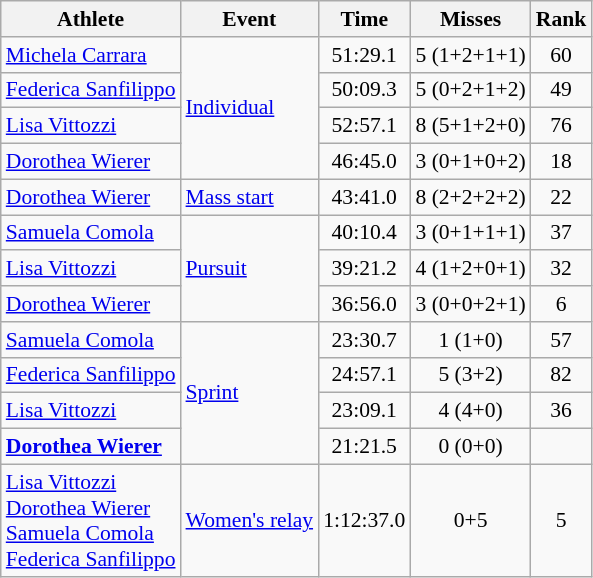<table class="wikitable" style="font-size:90%;text-align:center;">
<tr>
<th>Athlete</th>
<th>Event</th>
<th>Time</th>
<th>Misses</th>
<th>Rank</th>
</tr>
<tr>
<td align=left><a href='#'>Michela Carrara</a></td>
<td align=left rowspan=4><a href='#'>Individual</a></td>
<td>51:29.1</td>
<td>5 (1+2+1+1)</td>
<td>60</td>
</tr>
<tr>
<td align=left><a href='#'>Federica Sanfilippo</a></td>
<td>50:09.3</td>
<td>5 (0+2+1+2)</td>
<td>49</td>
</tr>
<tr>
<td align=left><a href='#'>Lisa Vittozzi</a></td>
<td>52:57.1</td>
<td>8 (5+1+2+0)</td>
<td>76</td>
</tr>
<tr>
<td align=left><a href='#'>Dorothea Wierer</a></td>
<td>46:45.0</td>
<td>3 (0+1+0+2)</td>
<td>18</td>
</tr>
<tr>
<td align=left><a href='#'>Dorothea Wierer</a></td>
<td align=left><a href='#'>Mass start</a></td>
<td>43:41.0</td>
<td>8 (2+2+2+2)</td>
<td>22</td>
</tr>
<tr>
<td align=left><a href='#'>Samuela Comola</a></td>
<td align=left rowspan=3><a href='#'>Pursuit</a></td>
<td>40:10.4</td>
<td>3 (0+1+1+1)</td>
<td>37</td>
</tr>
<tr>
<td align=left><a href='#'>Lisa Vittozzi</a></td>
<td>39:21.2</td>
<td>4 (1+2+0+1)</td>
<td>32</td>
</tr>
<tr>
<td align=left><a href='#'>Dorothea Wierer</a></td>
<td>36:56.0</td>
<td>3 (0+0+2+1)</td>
<td>6</td>
</tr>
<tr>
<td align=left><a href='#'>Samuela Comola</a></td>
<td align=left rowspan=4><a href='#'>Sprint</a></td>
<td>23:30.7</td>
<td>1 (1+0)</td>
<td>57</td>
</tr>
<tr>
<td align=left><a href='#'>Federica Sanfilippo</a></td>
<td>24:57.1</td>
<td>5 (3+2)</td>
<td>82</td>
</tr>
<tr>
<td align=left><a href='#'>Lisa Vittozzi</a></td>
<td>23:09.1</td>
<td>4 (4+0)</td>
<td>36</td>
</tr>
<tr>
<td align=left><strong><a href='#'>Dorothea Wierer</a></strong></td>
<td>21:21.5</td>
<td>0 (0+0)</td>
<td></td>
</tr>
<tr>
<td align=left><a href='#'>Lisa Vittozzi</a><br><a href='#'>Dorothea Wierer</a><br><a href='#'>Samuela Comola</a><br><a href='#'>Federica Sanfilippo</a></td>
<td align=left><a href='#'>Women's relay</a></td>
<td>1:12:37.0</td>
<td>0+5</td>
<td>5</td>
</tr>
</table>
